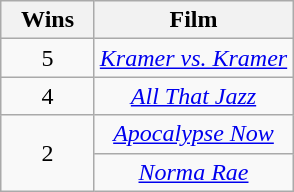<table class="wikitable plainrowheaders" style="text-align: center;">
<tr>
<th scope="col" style="width:55px;">Wins</th>
<th scope="col" style="text-align:center;">Film</th>
</tr>
<tr>
<td scope="row" style="text-align:center">5</td>
<td><em><a href='#'>Kramer vs. Kramer</a></em></td>
</tr>
<tr>
<td scope="row" style="text-align:center">4</td>
<td><em><a href='#'>All That Jazz</a></em></td>
</tr>
<tr>
<td rowspan="2" scope="row" style="text-align:center">2</td>
<td><em><a href='#'>Apocalypse Now</a></em></td>
</tr>
<tr>
<td><em><a href='#'>Norma Rae</a></em></td>
</tr>
</table>
